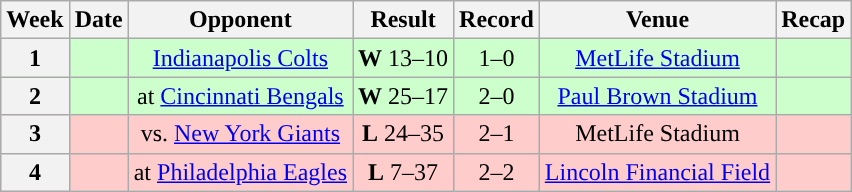<table class="wikitable" style="text-align:center">
<tr>
<th>Week</th>
<th>Date</th>
<th>Opponent</th>
<th>Result</th>
<th>Record</th>
<th>Venue</th>
<th>Recap</th>
</tr>
<tr style="background:#cfc">
<th>1</th>
<td></td>
<td><a href='#'>Indianapolis Colts</a></td>
<td><strong>W</strong> 13–10</td>
<td>1–0</td>
<td><a href='#'>MetLife Stadium</a></td>
<td></td>
</tr>
<tr style="background:#cfc">
<th>2</th>
<td></td>
<td>at <a href='#'>Cincinnati Bengals</a></td>
<td><strong>W</strong> 25–17</td>
<td>2–0</td>
<td><a href='#'>Paul Brown Stadium</a></td>
<td></td>
</tr>
<tr style="background:#fcc">
<th>3</th>
<td></td>
<td>vs. <a href='#'>New York Giants</a></td>
<td><strong>L</strong> 24–35</td>
<td>2–1</td>
<td>MetLife Stadium</td>
<td></td>
</tr>
<tr style="background:#fcc">
<th>4</th>
<td></td>
<td>at <a href='#'>Philadelphia Eagles</a></td>
<td><strong>L</strong> 7–37</td>
<td>2–2</td>
<td><a href='#'>Lincoln Financial Field</a></td>
<td></td>
</tr>
</table>
